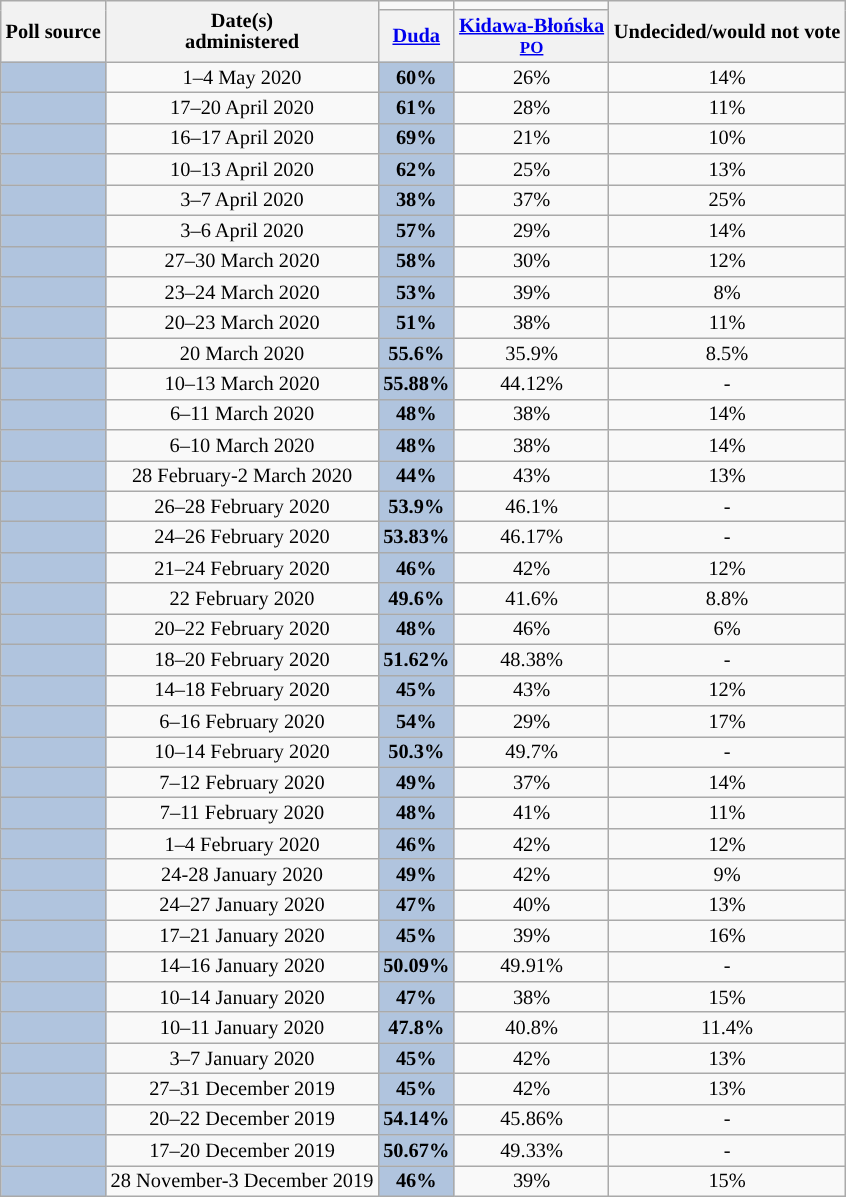<table class="wikitable" style="text-align:center;font-size:85%;line-height:14px;">
<tr>
<th rowspan="2">Poll source</th>
<th rowspan="2">Date(s)<br>administered</th>
<td></td>
<td></td>
<th rowspan="2">Undecided/would not vote</th>
</tr>
<tr>
<th><a href='#'>Duda</a><br></th>
<th><a href='#'>Kidawa-Błońska</a><br><small><a href='#'>PO</a></small></th>
</tr>
<tr>
<td style="background:lightsteelblue;"></td>
<td>1–4 May 2020</td>
<td style="background:lightsteelblue;"><strong>60%</strong></td>
<td>26%</td>
<td>14%</td>
</tr>
<tr>
<td style="background:lightsteelblue;"></td>
<td>17–20 April 2020</td>
<td style="background:lightsteelblue;"><strong>61%</strong></td>
<td>28%</td>
<td>11%</td>
</tr>
<tr>
<td style="background:lightsteelblue;"></td>
<td>16–17 April 2020</td>
<td style="background:lightsteelblue;"><strong>69%</strong></td>
<td>21%</td>
<td>10%</td>
</tr>
<tr>
<td style="background:lightsteelblue;"></td>
<td>10–13 April 2020</td>
<td style="background:lightsteelblue;"><strong>62%</strong></td>
<td>25%</td>
<td>13%</td>
</tr>
<tr>
<td style="background:lightsteelblue;"></td>
<td>3–7 April 2020</td>
<td style="background:lightsteelblue;"><strong>38%</strong></td>
<td>37%</td>
<td>25%</td>
</tr>
<tr>
<td style="background:lightsteelblue;"></td>
<td>3–6 April 2020</td>
<td style="background:lightsteelblue;"><strong>57%</strong></td>
<td>29%</td>
<td>14%</td>
</tr>
<tr>
<td style="background:lightsteelblue;"></td>
<td>27–30 March 2020</td>
<td style="background:lightsteelblue;"><strong>58%</strong></td>
<td>30%</td>
<td>12%</td>
</tr>
<tr>
<td style="background:lightsteelblue;"></td>
<td>23–24 March 2020</td>
<td style="background:lightsteelblue;"><strong>53%</strong></td>
<td>39%</td>
<td>8%</td>
</tr>
<tr>
<td style="background:lightsteelblue;"></td>
<td>20–23 March 2020</td>
<td style="background:lightsteelblue;"><strong>51%</strong></td>
<td>38%</td>
<td>11%</td>
</tr>
<tr>
<td style="background:lightsteelblue;"></td>
<td>20 March 2020</td>
<td style="background:lightsteelblue;"><strong>55.6%</strong></td>
<td>35.9%</td>
<td>8.5%</td>
</tr>
<tr>
<td style="background:lightsteelblue;"></td>
<td>10–13 March 2020</td>
<td style="background:lightsteelblue;"><strong>55.88%</strong></td>
<td>44.12%</td>
<td>-</td>
</tr>
<tr>
<td style="background:lightsteelblue;"></td>
<td>6–11 March 2020</td>
<td style="background:lightsteelblue;"><strong>48%</strong></td>
<td>38%</td>
<td>14%</td>
</tr>
<tr>
<td style="background:lightsteelblue;"></td>
<td>6–10 March 2020</td>
<td style="background:lightsteelblue;"><strong>48%</strong></td>
<td>38%</td>
<td>14%</td>
</tr>
<tr>
<td style="background:lightsteelblue;"></td>
<td>28 February-2 March 2020</td>
<td style="background:lightsteelblue;"><strong>44%</strong></td>
<td>43%</td>
<td>13%</td>
</tr>
<tr>
<td style="background:lightsteelblue;"></td>
<td>26–28 February 2020</td>
<td style="background:lightsteelblue;"><strong>53.9%</strong></td>
<td>46.1%</td>
<td>-</td>
</tr>
<tr>
<td style="background:lightsteelblue;"></td>
<td>24–26 February 2020</td>
<td style="background:lightsteelblue;"><strong>53.83%</strong></td>
<td>46.17%</td>
<td>-</td>
</tr>
<tr>
<td style="background:lightsteelblue;"></td>
<td>21–24 February 2020</td>
<td style="background:lightsteelblue;"><strong>46%</strong></td>
<td>42%</td>
<td>12%</td>
</tr>
<tr>
<td style="background:lightsteelblue;"></td>
<td>22 February 2020</td>
<td style="background:lightsteelblue;"><strong>49.6%</strong></td>
<td>41.6%</td>
<td>8.8%</td>
</tr>
<tr>
<td style="background:lightsteelblue;"></td>
<td>20–22 February 2020</td>
<td style="background:lightsteelblue;"><strong>48%</strong></td>
<td>46%</td>
<td>6%</td>
</tr>
<tr>
<td style="background:lightsteelblue;"></td>
<td>18–20 February 2020</td>
<td style="background:lightsteelblue;"><strong>51.62%</strong></td>
<td>48.38%</td>
<td>-</td>
</tr>
<tr>
<td style="background:lightsteelblue;"></td>
<td>14–18 February 2020</td>
<td style="background:lightsteelblue;"><strong>45%</strong></td>
<td>43%</td>
<td>12%</td>
</tr>
<tr>
<td style="background:lightsteelblue;"></td>
<td>6–16 February 2020</td>
<td style="background:lightsteelblue;"><strong>54%</strong></td>
<td>29%</td>
<td>17%</td>
</tr>
<tr>
<td style="background:lightsteelblue;"></td>
<td>10–14 February 2020</td>
<td style="background:lightsteelblue;"><strong>50.3%</strong></td>
<td>49.7%</td>
<td>-</td>
</tr>
<tr>
<td style="background:lightsteelblue;"></td>
<td>7–12 February 2020</td>
<td style="background:lightsteelblue;"><strong>49%</strong></td>
<td>37%</td>
<td>14%</td>
</tr>
<tr>
<td style="background:lightsteelblue;"></td>
<td>7–11 February 2020</td>
<td style="background:lightsteelblue;"><strong>48%</strong></td>
<td>41%</td>
<td>11%</td>
</tr>
<tr>
<td style="background:lightsteelblue;"></td>
<td>1–4 February 2020</td>
<td style="background:lightsteelblue;"><strong>46%</strong></td>
<td>42%</td>
<td>12%</td>
</tr>
<tr>
<td style="background:lightsteelblue;"></td>
<td>24-28 January 2020</td>
<td style="background:lightsteelblue;"><strong>49%</strong></td>
<td>42%</td>
<td>9%</td>
</tr>
<tr>
<td style="background:lightsteelblue;"></td>
<td>24–27 January 2020</td>
<td style="background:lightsteelblue;"><strong>47%</strong></td>
<td>40%</td>
<td>13%</td>
</tr>
<tr>
<td style="background:lightsteelblue;"></td>
<td>17–21 January 2020</td>
<td style="background:lightsteelblue;"><strong>45%</strong></td>
<td>39%</td>
<td>16%</td>
</tr>
<tr>
<td style="background:lightsteelblue;"></td>
<td>14–16 January 2020</td>
<td style="background:lightsteelblue;"><strong>50.09%</strong></td>
<td>49.91%</td>
<td>-</td>
</tr>
<tr>
<td style="background:lightsteelblue;"></td>
<td>10–14 January 2020</td>
<td style="background:lightsteelblue;"><strong>47%</strong></td>
<td>38%</td>
<td>15%</td>
</tr>
<tr>
<td style="background:lightsteelblue;"></td>
<td>10–11 January 2020</td>
<td style="background:lightsteelblue;"><strong>47.8%</strong></td>
<td>40.8%</td>
<td>11.4%</td>
</tr>
<tr>
<td style="background:lightsteelblue;"></td>
<td>3–7 January 2020</td>
<td style="background:lightsteelblue;"><strong>45%</strong></td>
<td>42%</td>
<td>13%</td>
</tr>
<tr>
<td style="background:lightsteelblue;"></td>
<td>27–31 December 2019</td>
<td style="background:lightsteelblue;"><strong>45%</strong></td>
<td>42%</td>
<td>13%</td>
</tr>
<tr>
<td style="background:lightsteelblue;"></td>
<td>20–22 December 2019</td>
<td style="background:lightsteelblue;"><strong>54.14%</strong></td>
<td>45.86%</td>
<td>-</td>
</tr>
<tr>
<td style="background:lightsteelblue;"></td>
<td>17–20 December 2019</td>
<td style="background:lightsteelblue;"><strong>50.67%</strong></td>
<td>49.33%</td>
<td>-</td>
</tr>
<tr>
<td style="background:lightsteelblue;"></td>
<td>28 November-3 December 2019</td>
<td style="background:lightsteelblue;"><strong>46%</strong></td>
<td>39%</td>
<td>15%</td>
</tr>
</table>
